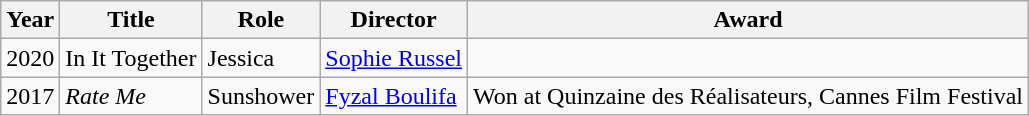<table class="wikitable sortable">
<tr>
<th>Year</th>
<th>Title</th>
<th>Role</th>
<th>Director</th>
<th>Award</th>
</tr>
<tr>
<td>2020</td>
<td>In It Together</td>
<td>Jessica</td>
<td><a href='#'>Sophie Russel</a></td>
<td></td>
</tr>
<tr>
<td>2017</td>
<td><em>Rate Me</em></td>
<td>Sunshower</td>
<td><a href='#'>Fyzal Boulifa</a></td>
<td><span>Won at Quinzaine des Réalisateurs, Cannes Film Festival</span></td>
</tr>
</table>
